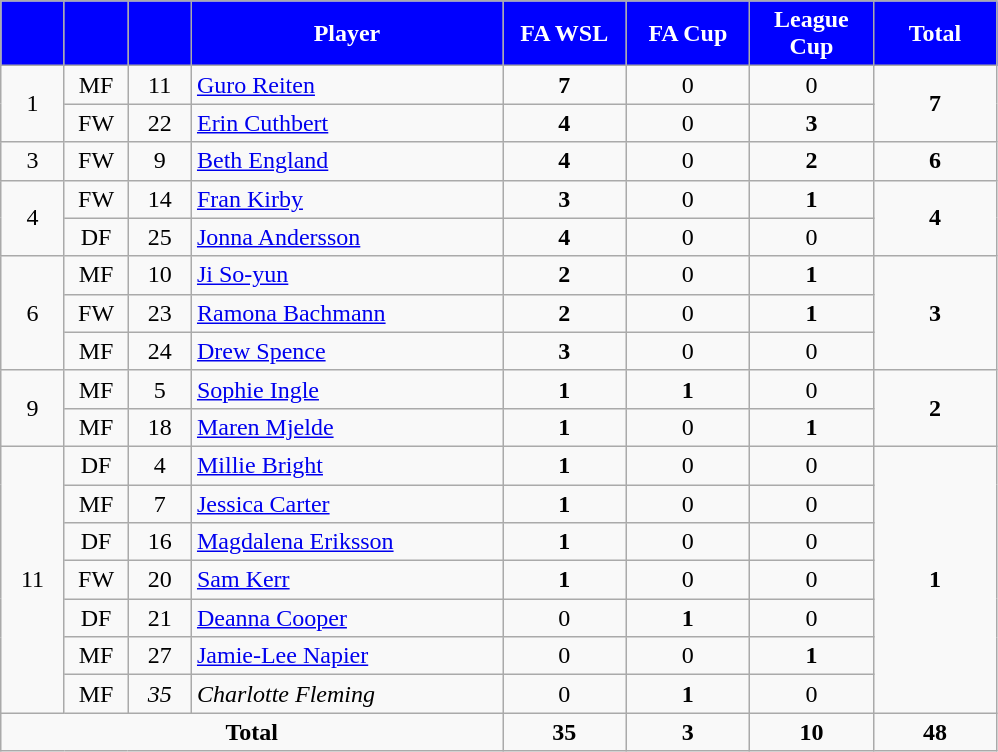<table class="wikitable" style="text-align:center;">
<tr>
<th style="background:#00f; color:white; width:35px;"></th>
<th style="background:#00f; color:white; width:35px;"></th>
<th style="background:#00f; color:white; width:35px;"></th>
<th style="background:#00f; color:white; width:200px;">Player</th>
<th style="background:#00f; color:white; width:75px;">FA WSL</th>
<th style="background:#00f; color:white; width:75px;">FA Cup</th>
<th style="background:#00f; color:white; width:75px;">League Cup</th>
<th style="background:#00f; color:white; width:75px;">Total</th>
</tr>
<tr>
<td rowspan="2">1</td>
<td>MF</td>
<td>11</td>
<td align=left> <a href='#'>Guro Reiten</a></td>
<td><strong>7</strong></td>
<td>0</td>
<td>0</td>
<td rowspan="2"><strong>7</strong></td>
</tr>
<tr>
<td>FW</td>
<td>22</td>
<td align=left> <a href='#'>Erin Cuthbert</a></td>
<td><strong>4</strong></td>
<td>0</td>
<td><strong>3</strong></td>
</tr>
<tr>
<td rowspan="1">3</td>
<td>FW</td>
<td>9</td>
<td align=left> <a href='#'>Beth England</a></td>
<td><strong>4</strong></td>
<td>0</td>
<td><strong>2</strong></td>
<td><strong>6</strong></td>
</tr>
<tr>
<td rowspan="2">4</td>
<td>FW</td>
<td>14</td>
<td align=left> <a href='#'>Fran Kirby</a></td>
<td><strong>3</strong></td>
<td>0</td>
<td><strong>1</strong></td>
<td rowspan="2"><strong>4</strong></td>
</tr>
<tr>
<td>DF</td>
<td>25</td>
<td align=left> <a href='#'>Jonna Andersson</a></td>
<td><strong>4</strong></td>
<td>0</td>
<td>0</td>
</tr>
<tr>
<td rowspan="3">6</td>
<td>MF</td>
<td>10</td>
<td align="left"> <a href='#'>Ji So-yun</a></td>
<td><strong>2</strong></td>
<td>0</td>
<td><strong>1</strong></td>
<td rowspan="3"><strong>3</strong></td>
</tr>
<tr>
<td>FW</td>
<td>23</td>
<td align="left"> <a href='#'>Ramona Bachmann</a></td>
<td><strong>2</strong></td>
<td>0</td>
<td><strong>1</strong></td>
</tr>
<tr>
<td>MF</td>
<td>24</td>
<td align="left"> <a href='#'>Drew Spence</a></td>
<td><strong>3</strong></td>
<td>0</td>
<td>0</td>
</tr>
<tr>
<td rowspan="2">9</td>
<td>MF</td>
<td>5</td>
<td align="left"> <a href='#'>Sophie Ingle</a></td>
<td><strong>1</strong></td>
<td><strong>1</strong></td>
<td>0</td>
<td rowspan="2"><strong>2</strong></td>
</tr>
<tr>
<td>MF</td>
<td>18</td>
<td align="left"> <a href='#'>Maren Mjelde</a></td>
<td><strong>1</strong></td>
<td>0</td>
<td><strong>1</strong></td>
</tr>
<tr>
<td rowspan="7">11</td>
<td>DF</td>
<td>4</td>
<td align="left"> <a href='#'>Millie Bright</a></td>
<td><strong>1</strong></td>
<td>0</td>
<td>0</td>
<td rowspan="7"><strong>1</strong></td>
</tr>
<tr>
<td>MF</td>
<td>7</td>
<td align="left"> <a href='#'>Jessica Carter</a></td>
<td><strong>1</strong></td>
<td>0</td>
<td>0</td>
</tr>
<tr>
<td>DF</td>
<td>16</td>
<td align="left"> <a href='#'>Magdalena Eriksson</a></td>
<td><strong>1</strong></td>
<td>0</td>
<td>0</td>
</tr>
<tr>
<td>FW</td>
<td>20</td>
<td align="left"> <a href='#'>Sam Kerr</a></td>
<td><strong>1</strong></td>
<td>0</td>
<td>0</td>
</tr>
<tr>
<td>DF</td>
<td>21</td>
<td align="left"> <a href='#'>Deanna Cooper</a></td>
<td>0</td>
<td><strong>1</strong></td>
<td>0</td>
</tr>
<tr>
<td>MF</td>
<td>27</td>
<td align="left"> <a href='#'>Jamie-Lee Napier</a></td>
<td>0</td>
<td>0</td>
<td><strong>1</strong></td>
</tr>
<tr>
<td>MF</td>
<td><em>35</em></td>
<td align="left"> <em>Charlotte Fleming</em></td>
<td>0</td>
<td><strong>1</strong></td>
<td>0</td>
</tr>
<tr>
<td colspan="4"><strong>Total</strong></td>
<td><strong>35</strong></td>
<td><strong>3</strong></td>
<td><strong>10</strong></td>
<td><strong>48</strong></td>
</tr>
</table>
